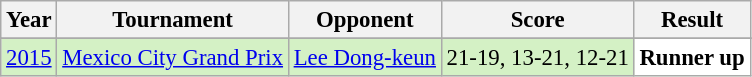<table class="sortable wikitable" style="font-size: 95%;">
<tr>
<th>Year</th>
<th>Tournament</th>
<th>Opponent</th>
<th>Score</th>
<th>Result</th>
</tr>
<tr>
</tr>
<tr style="background:#D4F1C5">
<td align="center"><a href='#'>2015</a></td>
<td align="left"><a href='#'>Mexico City Grand Prix</a></td>
<td align="left"> <a href='#'>Lee Dong-keun</a></td>
<td align="left">21-19, 13-21, 12-21</td>
<td style="text-align:left; background:white"> <strong>Runner up</strong></td>
</tr>
</table>
